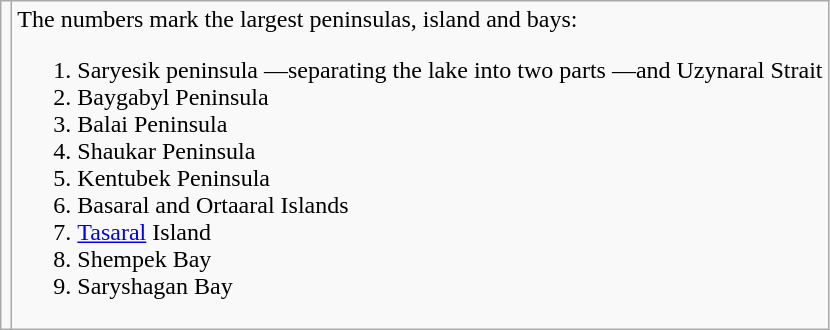<table Class = "wikitable">
<tr>
<td Align = center></td>
<td Align = left>The numbers mark the largest peninsulas, island and bays:<br><ol><li>Saryesik peninsula —separating the lake into two parts —and Uzynaral Strait</li><li>Baygabyl Peninsula</li><li>Balai Peninsula</li><li>Shaukar Peninsula</li><li>Kentubek Peninsula</li><li>Basaral and Ortaaral Islands</li><li><a href='#'>Tasaral</a> Island</li><li>Shempek Bay</li><li>Saryshagan Bay</li></ol></td>
</tr>
</table>
